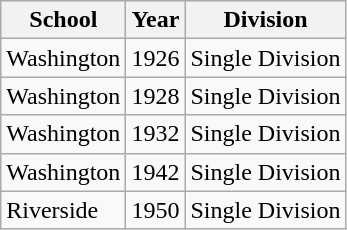<table class="wikitable">
<tr>
<th>School</th>
<th>Year</th>
<th>Division</th>
</tr>
<tr>
<td>Washington</td>
<td>1926</td>
<td>Single Division</td>
</tr>
<tr>
<td>Washington</td>
<td>1928</td>
<td>Single Division</td>
</tr>
<tr>
<td>Washington</td>
<td>1932</td>
<td>Single Division</td>
</tr>
<tr>
<td>Washington</td>
<td>1942</td>
<td>Single Division</td>
</tr>
<tr>
<td>Riverside</td>
<td>1950</td>
<td>Single Division</td>
</tr>
</table>
